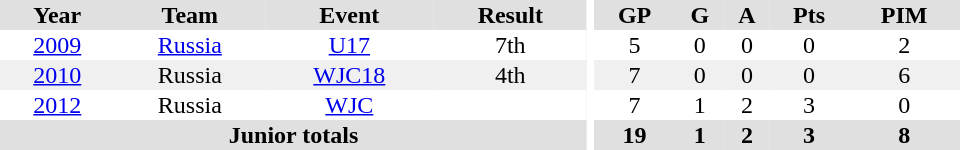<table border="0" cellpadding="1" cellspacing="0" ID="Table3" style="text-align:center; width:40em">
<tr ALIGN="center" bgcolor="#e0e0e0">
<th>Year</th>
<th>Team</th>
<th>Event</th>
<th>Result</th>
<th rowspan="99" bgcolor="#ffffff"></th>
<th>GP</th>
<th>G</th>
<th>A</th>
<th>Pts</th>
<th>PIM</th>
</tr>
<tr>
<td><a href='#'>2009</a></td>
<td><a href='#'>Russia</a></td>
<td><a href='#'>U17</a></td>
<td>7th</td>
<td>5</td>
<td>0</td>
<td>0</td>
<td>0</td>
<td>2</td>
</tr>
<tr bgcolor="#f0f0f0">
<td><a href='#'>2010</a></td>
<td>Russia</td>
<td><a href='#'>WJC18</a></td>
<td>4th</td>
<td>7</td>
<td>0</td>
<td>0</td>
<td>0</td>
<td>6</td>
</tr>
<tr>
<td><a href='#'>2012</a></td>
<td>Russia</td>
<td><a href='#'>WJC</a></td>
<td></td>
<td>7</td>
<td>1</td>
<td>2</td>
<td>3</td>
<td>0</td>
</tr>
<tr bgcolor="#e0e0e0">
<th colspan="4">Junior totals</th>
<th>19</th>
<th>1</th>
<th>2</th>
<th>3</th>
<th>8</th>
</tr>
</table>
